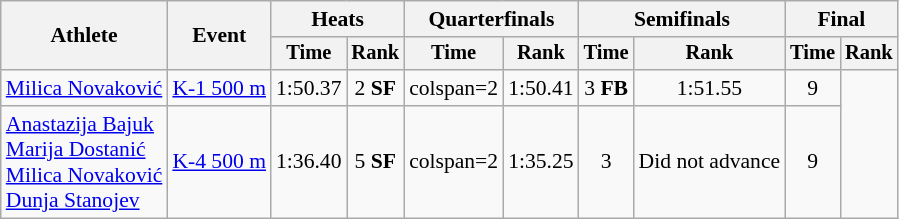<table class=wikitable style="font-size:90%">
<tr>
<th rowspan="2">Athlete</th>
<th rowspan="2">Event</th>
<th colspan=2>Heats</th>
<th colspan=2>Quarterfinals</th>
<th colspan=2>Semifinals</th>
<th colspan=2>Final</th>
</tr>
<tr style="font-size:95%">
<th>Time</th>
<th>Rank</th>
<th>Time</th>
<th>Rank</th>
<th>Time</th>
<th>Rank</th>
<th>Time</th>
<th>Rank</th>
</tr>
<tr align="center">
<td align="left"><a href='#'>Milica Novaković</a></td>
<td align="left"><a href='#'>K-1 500 m</a></td>
<td>1:50.37</td>
<td>2 <strong>SF</strong></td>
<td>colspan=2 </td>
<td>1:50.41</td>
<td>3 <strong>FB</strong></td>
<td>1:51.55</td>
<td>9</td>
</tr>
<tr align="center">
<td align="left"><a href='#'>Anastazija Bajuk</a><br><a href='#'>Marija Dostanić</a><br><a href='#'>Milica Novaković</a><br><a href='#'>Dunja Stanojev</a></td>
<td align="left"><a href='#'>K-4 500 m</a></td>
<td>1:36.40</td>
<td>5 <strong>SF</strong></td>
<td>colspan=2 </td>
<td>1:35.25</td>
<td>3</td>
<td>Did not advance</td>
<td>9</td>
</tr>
</table>
